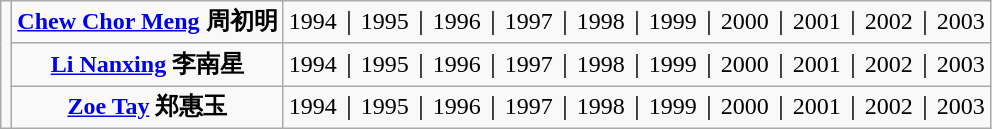<table class="wikitable" style="text-align:center">
<tr>
<td rowspan=3><div></div></td>
<td><strong><a href='#'>Chew Chor Meng</a> 周初明</strong></td>
<td>1994｜1995｜1996｜1997｜1998｜1999｜2000｜2001｜2002｜2003</td>
</tr>
<tr>
<td><strong><a href='#'>Li Nanxing</a> 李南星</strong></td>
<td>1994｜1995｜1996｜1997｜1998｜1999｜2000｜2001｜2002｜2003</td>
</tr>
<tr>
<td><strong> <a href='#'>Zoe Tay</a> 郑惠玉</strong></td>
<td>1994｜1995｜1996｜1997｜1998｜1999｜2000｜2001｜2002｜2003</td>
</tr>
</table>
